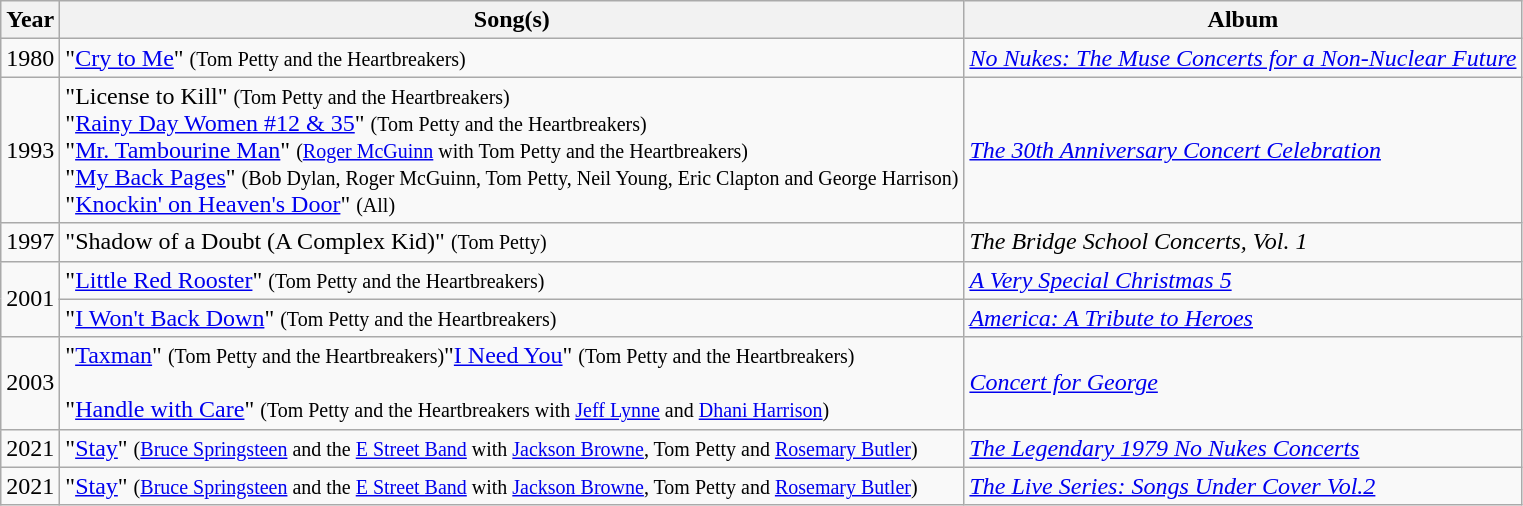<table class="wikitable">
<tr>
<th>Year</th>
<th>Song(s)</th>
<th>Album</th>
</tr>
<tr>
<td>1980</td>
<td>"<a href='#'>Cry to Me</a>" <small>(Tom Petty and the Heartbreakers)</small></td>
<td><em><a href='#'>No Nukes: The Muse Concerts for a Non-Nuclear Future</a></em></td>
</tr>
<tr>
<td>1993</td>
<td>"License to Kill" <small>(Tom Petty and the Heartbreakers)</small><br>"<a href='#'>Rainy Day Women #12 & 35</a>" <small>(Tom Petty and the Heartbreakers)</small><br>
"<a href='#'>Mr. Tambourine Man</a>" <small>(<a href='#'>Roger McGuinn</a> with Tom Petty and the Heartbreakers)</small><br>
"<a href='#'>My Back Pages</a>" <small>(Bob Dylan, Roger McGuinn, Tom Petty, Neil Young, Eric Clapton and George Harrison)</small><br>
"<a href='#'>Knockin' on Heaven's Door</a>" <small>(All)</small></td>
<td><em><a href='#'>The 30th Anniversary Concert Celebration</a></em></td>
</tr>
<tr>
<td>1997</td>
<td>"Shadow of a Doubt (A Complex Kid)" <small>(Tom Petty)</small></td>
<td><em>The Bridge School Concerts, Vol. 1</em></td>
</tr>
<tr>
<td rowspan="2">2001</td>
<td>"<a href='#'>Little Red Rooster</a>" <small>(Tom Petty and the Heartbreakers)</small></td>
<td><em><a href='#'>A Very Special Christmas 5</a></em></td>
</tr>
<tr>
<td>"<a href='#'>I Won't Back Down</a>" <small>(Tom Petty and the Heartbreakers)</small></td>
<td><em><a href='#'>America: A Tribute to Heroes</a></em></td>
</tr>
<tr>
<td>2003</td>
<td>"<a href='#'>Taxman</a>" <small>(Tom Petty and the Heartbreakers)</small>"<a href='#'>I Need You</a>" <small>(Tom Petty and the Heartbreakers)</small><br><br>"<a href='#'>Handle with Care</a>" <small>(Tom Petty and the Heartbreakers with <a href='#'>Jeff Lynne</a> and <a href='#'>Dhani Harrison</a>)</small></td>
<td><em><a href='#'>Concert for George</a></em></td>
</tr>
<tr>
<td>2021</td>
<td>"<a href='#'>Stay</a>" <small>(<a href='#'>Bruce Springsteen</a> and the <a href='#'>E Street Band</a> with <a href='#'>Jackson Browne</a>, Tom Petty and <a href='#'>Rosemary Butler</a>)</small></td>
<td><em><a href='#'>The Legendary 1979 No Nukes Concerts</a></em></td>
</tr>
<tr>
<td>2021</td>
<td>"<a href='#'>Stay</a>" <small>(<a href='#'>Bruce Springsteen</a> and the <a href='#'>E Street Band</a> with <a href='#'>Jackson Browne</a>, Tom Petty and <a href='#'>Rosemary Butler</a>)</small></td>
<td><em><a href='#'>The Live Series: Songs Under Cover Vol.2</a></em></td>
</tr>
</table>
